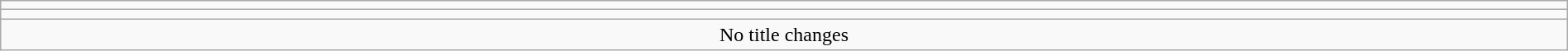<table class="wikitable" style="text-align:center; width:100%;">
<tr>
<td colspan="5"></td>
</tr>
<tr>
<td colspan="5"><strong></strong></td>
</tr>
<tr>
<td colspan="5">No title changes</td>
</tr>
</table>
